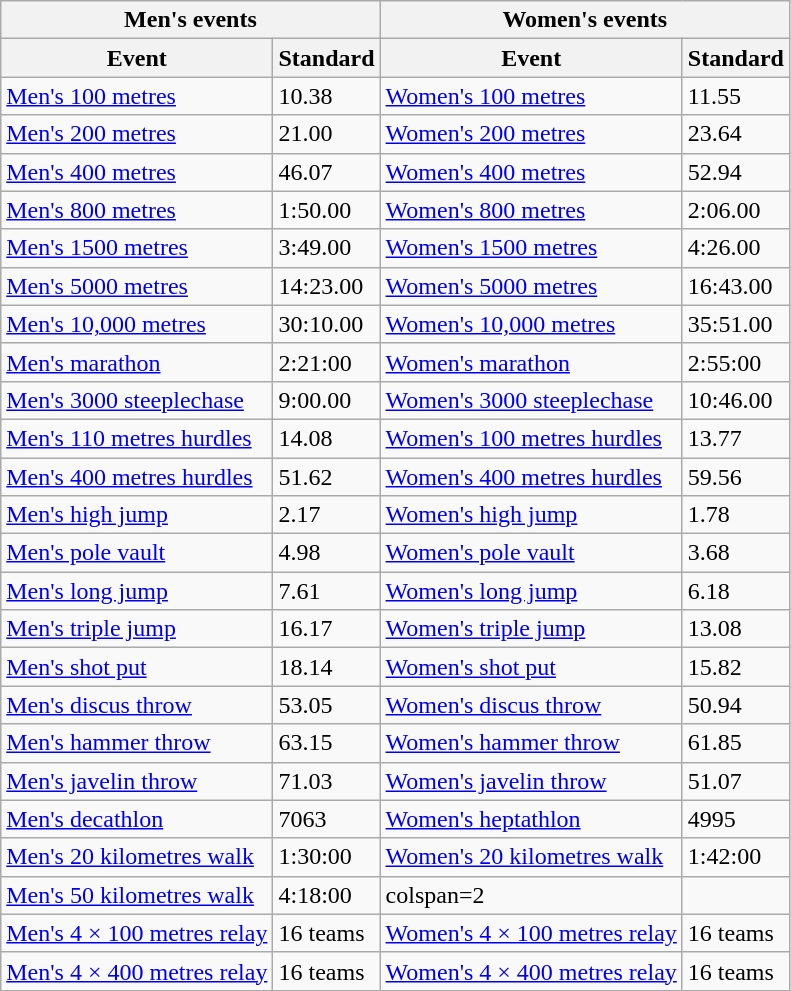<table class="wikitable">
<tr>
<th colspan="2">Men's events</th>
<th colspan="2">Women's events</th>
</tr>
<tr>
<th>Event</th>
<th>Standard</th>
<th>Event</th>
<th>Standard</th>
</tr>
<tr>
<td><a href='#'>Men's 100 metres</a></td>
<td>10.38</td>
<td><a href='#'>Women's 100 metres</a></td>
<td>11.55</td>
</tr>
<tr>
<td><a href='#'>Men's 200 metres</a></td>
<td>21.00</td>
<td><a href='#'>Women's 200 metres</a></td>
<td>23.64</td>
</tr>
<tr>
<td><a href='#'>Men's 400 metres</a></td>
<td>46.07</td>
<td><a href='#'>Women's 400 metres</a></td>
<td>52.94</td>
</tr>
<tr>
<td><a href='#'>Men's 800 metres</a></td>
<td>1:50.00</td>
<td><a href='#'>Women's 800 metres</a></td>
<td>2:06.00</td>
</tr>
<tr>
<td><a href='#'>Men's 1500 metres</a></td>
<td>3:49.00</td>
<td><a href='#'>Women's 1500 metres</a></td>
<td>4:26.00</td>
</tr>
<tr>
<td><a href='#'>Men's 5000 metres</a></td>
<td>14:23.00</td>
<td><a href='#'>Women's 5000 metres</a></td>
<td>16:43.00</td>
</tr>
<tr>
<td><a href='#'>Men's 10,000 metres</a></td>
<td>30:10.00</td>
<td><a href='#'>Women's 10,000 metres</a></td>
<td>35:51.00</td>
</tr>
<tr>
<td><a href='#'>Men's marathon</a></td>
<td>2:21:00</td>
<td><a href='#'>Women's marathon</a></td>
<td>2:55:00</td>
</tr>
<tr>
<td><a href='#'>Men's 3000 steeplechase</a></td>
<td>9:00.00</td>
<td><a href='#'>Women's 3000 steeplechase</a></td>
<td>10:46.00</td>
</tr>
<tr>
<td><a href='#'>Men's 110 metres hurdles</a></td>
<td>14.08</td>
<td><a href='#'>Women's 100 metres hurdles</a></td>
<td>13.77</td>
</tr>
<tr>
<td><a href='#'>Men's 400 metres hurdles</a></td>
<td>51.62</td>
<td><a href='#'>Women's 400 metres hurdles</a></td>
<td>59.56</td>
</tr>
<tr>
<td><a href='#'>Men's high jump</a></td>
<td>2.17</td>
<td><a href='#'>Women's high jump</a></td>
<td>1.78</td>
</tr>
<tr>
<td><a href='#'>Men's pole vault</a></td>
<td>4.98</td>
<td><a href='#'>Women's pole vault</a></td>
<td>3.68</td>
</tr>
<tr>
<td><a href='#'>Men's long jump</a></td>
<td>7.61</td>
<td><a href='#'>Women's long jump</a></td>
<td>6.18</td>
</tr>
<tr>
<td><a href='#'>Men's triple jump</a></td>
<td>16.17</td>
<td><a href='#'>Women's triple jump</a></td>
<td>13.08</td>
</tr>
<tr>
<td><a href='#'>Men's shot put</a></td>
<td>18.14</td>
<td><a href='#'>Women's shot put</a></td>
<td>15.82</td>
</tr>
<tr>
<td><a href='#'>Men's discus throw</a></td>
<td>53.05</td>
<td><a href='#'>Women's discus throw</a></td>
<td>50.94</td>
</tr>
<tr>
<td><a href='#'>Men's hammer throw</a></td>
<td>63.15</td>
<td><a href='#'>Women's hammer throw</a></td>
<td>61.85</td>
</tr>
<tr>
<td><a href='#'>Men's javelin throw</a></td>
<td>71.03</td>
<td><a href='#'>Women's javelin throw</a></td>
<td>51.07</td>
</tr>
<tr>
<td><a href='#'>Men's decathlon</a></td>
<td>7063</td>
<td><a href='#'>Women's heptathlon</a></td>
<td>4995</td>
</tr>
<tr>
<td><a href='#'>Men's 20 kilometres walk</a></td>
<td>1:30:00</td>
<td><a href='#'>Women's 20 kilometres walk</a></td>
<td>1:42:00</td>
</tr>
<tr>
<td><a href='#'>Men's 50 kilometres walk</a></td>
<td>4:18:00</td>
<td>colspan=2 </td>
</tr>
<tr>
<td><a href='#'>Men's 4 × 100 metres relay</a></td>
<td>16 teams</td>
<td><a href='#'>Women's 4 × 100 metres relay</a></td>
<td>16 teams</td>
</tr>
<tr>
<td><a href='#'>Men's 4 × 400 metres relay</a></td>
<td>16 teams</td>
<td><a href='#'>Women's 4 × 400 metres relay</a></td>
<td>16 teams</td>
</tr>
</table>
